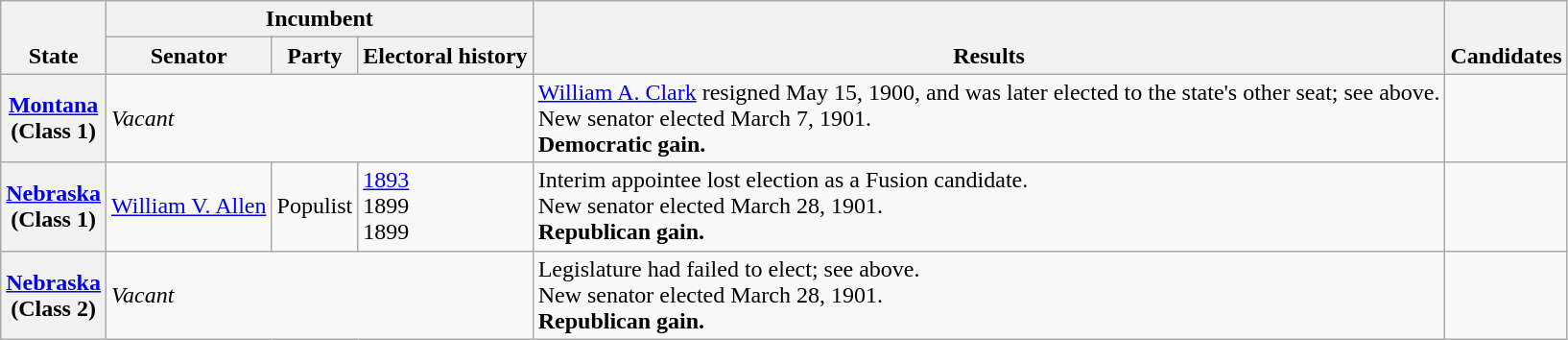<table class=wikitable>
<tr valign=bottom>
<th rowspan=2>State</th>
<th colspan=3>Incumbent</th>
<th rowspan=2>Results</th>
<th rowspan=2>Candidates</th>
</tr>
<tr valign=bottom>
<th>Senator</th>
<th>Party</th>
<th>Electoral history</th>
</tr>
<tr>
<th><a href='#'>Montana</a><br>(Class 1)</th>
<td colspan=3><em>Vacant</em></td>
<td><a href='#'>William A. Clark</a> resigned May 15, 1900, and was later elected to the state's other seat; see above.<br>New senator elected March 7, 1901.<br><strong>Democratic gain.</strong></td>
<td nowrap></td>
</tr>
<tr>
<th><a href='#'>Nebraska</a><br>(Class 1)</th>
<td><a href='#'>William V. Allen</a></td>
<td>Populist</td>
<td><a href='#'>1893</a><br>1899 <br>1899 </td>
<td>Interim appointee lost election as a Fusion candidate.<br>New senator elected March 28, 1901.<br><strong>Republican gain.</strong></td>
<td nowrap></td>
</tr>
<tr>
<th><a href='#'>Nebraska</a><br>(Class 2)</th>
<td colspan=3><em>Vacant</em></td>
<td>Legislature had failed to elect; see above.<br>New senator elected March 28, 1901.<br><strong>Republican gain.</strong></td>
<td nowrap></td>
</tr>
</table>
